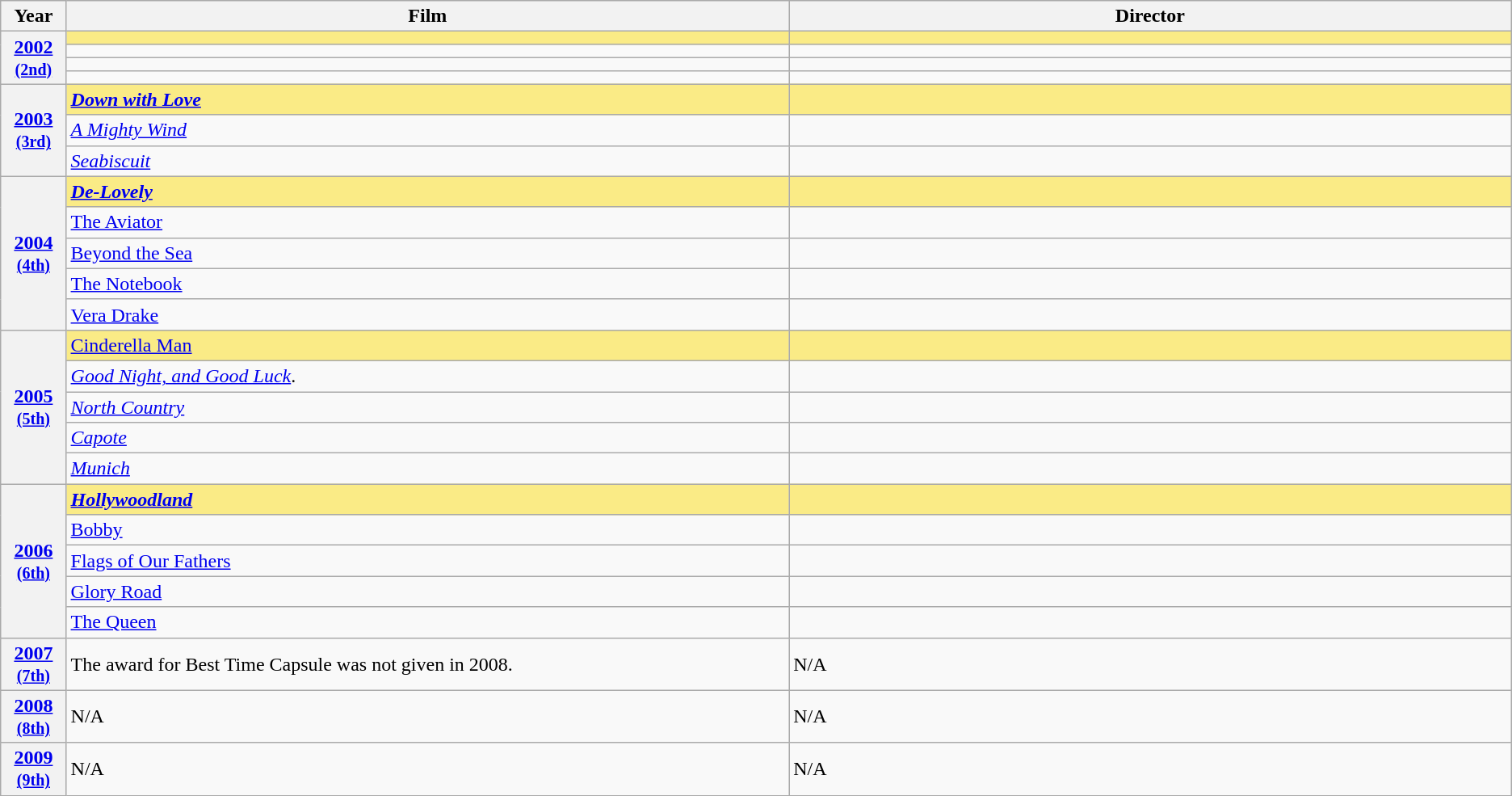<table class="wikitable sortable">
<tr>
<th scope="col" style="width:2%;">Year</th>
<th scope="col" style="width:30%;">Film</th>
<th scope="col" style="width:30%;">Director</th>
</tr>
<tr>
<th scope="row" rowspan=4 style="text-align:center;"><a href='#'>2002</a><br><small><a href='#'>(2nd)</a></small> <br> </th>
<td style="background:#FAEB86"><strong></strong></td>
<td style="background:#FAEB86"><strong></strong></td>
</tr>
<tr>
<td></td>
<td></td>
</tr>
<tr>
<td></td>
<td></td>
</tr>
<tr>
<td></td>
<td></td>
</tr>
<tr>
<th scope="row" rowspan=3 style="text-align:center;"><a href='#'>2003</a><br><small><a href='#'>(3rd)</a></small> <br> </th>
<td style="background:#FAEB86"><strong><em><a href='#'>Down with Love</a></em></strong></td>
<td style="background:#FAEB86"><strong></strong></td>
</tr>
<tr>
<td><em><a href='#'>A Mighty Wind</a></em></td>
<td></td>
</tr>
<tr>
<td><em><a href='#'>Seabiscuit</a></em></td>
<td></td>
</tr>
<tr>
<th scope="row" rowspan=5 style="text-align:center;"><a href='#'>2004</a><br><small><a href='#'>(4th)</a></small> <br> </th>
<td style="background:#FAEB86"><strong><em><a href='#'>De-Lovely</a><em><strong></td>
<td style="background:#FAEB86"></strong><strong></td>
</tr>
<tr>
<td></em><a href='#'>The Aviator</a><em></td>
<td></td>
</tr>
<tr>
<td></em><a href='#'>Beyond the Sea</a><em></td>
<td></td>
</tr>
<tr>
<td></em><a href='#'>The Notebook</a><em></td>
<td></td>
</tr>
<tr>
<td></em><a href='#'>Vera Drake</a><em></td>
<td></td>
</tr>
<tr>
<th scope="row" rowspan=5 style="text-align:center;"><a href='#'>2005</a><br><small><a href='#'>(5th)</a></small> <br> </th>
<td style="background:#FAEB86"></em></strong><a href='#'>Cinderella Man</a></em></strong></td>
<td style="background:#FAEB86"><strong></strong></td>
</tr>
<tr>
<td><em><a href='#'>Good Night, and Good Luck</a></em>.</td>
<td></td>
</tr>
<tr>
<td><em><a href='#'>North Country</a></em></td>
<td></td>
</tr>
<tr>
<td><em><a href='#'>Capote</a></em></td>
<td></td>
</tr>
<tr>
<td><em><a href='#'>Munich</a></em></td>
<td></td>
</tr>
<tr>
<th scope="row" rowspan=5 style="text-align:center;"><a href='#'>2006</a><br><small><a href='#'>(6th)</a></small> <br> </th>
<td style="background:#FAEB86"><strong><em><a href='#'>Hollywoodland</a><em><strong></td>
<td style="background:#FAEB86"></strong><strong></td>
</tr>
<tr>
<td></em><a href='#'>Bobby</a><em></td>
<td></td>
</tr>
<tr>
<td></em><a href='#'>Flags of Our Fathers</a><em></td>
<td></td>
</tr>
<tr>
<td></em><a href='#'>Glory Road</a><em></td>
<td></td>
</tr>
<tr>
<td></em><a href='#'>The Queen</a><em></td>
<td></td>
</tr>
<tr>
<th scope="row" rowspan=1 style="text-align:center;"><a href='#'>2007</a><br><small><a href='#'>(7th)</a></small> <br> </th>
<td></em>The award for Best Time Capsule was not given in 2008.<em></td>
<td></em>N/A<em></td>
</tr>
<tr>
<th scope="row" rowspan=1 style="text-align:center;"><a href='#'>2008</a><br><small><a href='#'>(8th)</a></small> <br> </th>
<td></em>N/A<em></td>
<td></em>N/A<em></td>
</tr>
<tr>
<th scope="row" rowspan=1 style="text-align:center;"><a href='#'>2009</a><br><small><a href='#'>(9th)</a></small> <br> </th>
<td></em>N/A<em></td>
<td></em>N/A<em></td>
</tr>
</table>
